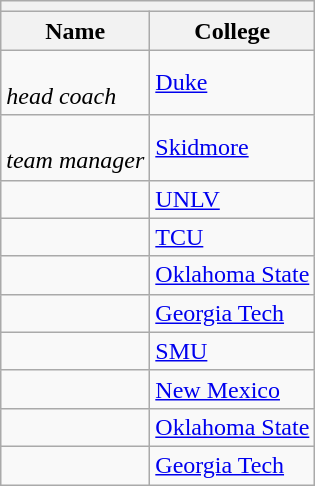<table class="wikitable sortable">
<tr>
<th colspan=2></th>
</tr>
<tr>
<th>Name</th>
<th>College</th>
</tr>
<tr>
<td><br><em>head coach</em></td>
<td><a href='#'>Duke</a></td>
</tr>
<tr>
<td><br><em>team manager</em></td>
<td><a href='#'>Skidmore</a></td>
</tr>
<tr>
<td></td>
<td><a href='#'>UNLV</a></td>
</tr>
<tr>
<td></td>
<td><a href='#'>TCU</a></td>
</tr>
<tr>
<td></td>
<td><a href='#'>Oklahoma State</a></td>
</tr>
<tr>
<td></td>
<td><a href='#'>Georgia Tech</a></td>
</tr>
<tr>
<td></td>
<td><a href='#'>SMU</a></td>
</tr>
<tr>
<td></td>
<td><a href='#'>New Mexico</a></td>
</tr>
<tr>
<td></td>
<td><a href='#'>Oklahoma State</a></td>
</tr>
<tr>
<td></td>
<td><a href='#'>Georgia Tech</a></td>
</tr>
</table>
